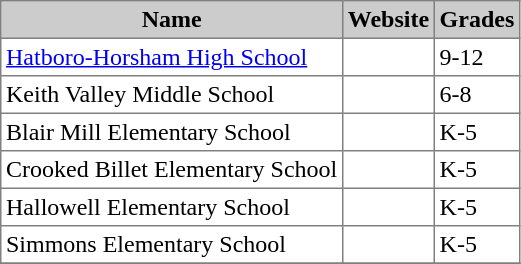<table width="auto" cellpadding="3" cellspacing="0" border="1" style="border-collapse: collapse">
<tr bgcolor="#cccccc">
<th>Name</th>
<th>Website</th>
<th>Grades</th>
</tr>
<tr>
<td><a href='#'>Hatboro-Horsham High School</a></td>
<td></td>
<td>9-12</td>
</tr>
<tr>
<td>Keith Valley Middle School</td>
<td></td>
<td>6-8</td>
</tr>
<tr>
<td>Blair Mill Elementary School</td>
<td></td>
<td>K-5</td>
</tr>
<tr>
<td>Crooked Billet Elementary School</td>
<td></td>
<td>K-5</td>
</tr>
<tr>
<td>Hallowell Elementary School</td>
<td></td>
<td>K-5</td>
</tr>
<tr>
<td>Simmons Elementary School</td>
<td></td>
<td>K-5</td>
</tr>
<tr>
</tr>
</table>
